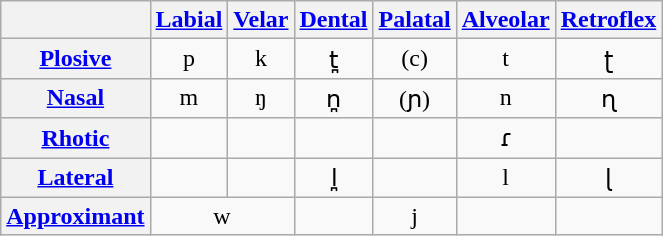<table class="IPA wikitable" style="text-align: center;">
<tr>
<th></th>
<th><a href='#'>Labial</a></th>
<th><a href='#'>Velar</a></th>
<th><a href='#'>Dental</a></th>
<th><a href='#'>Palatal</a></th>
<th><a href='#'>Alveolar</a></th>
<th><a href='#'>Retroflex</a></th>
</tr>
<tr>
<th><a href='#'>Plosive</a></th>
<td>p</td>
<td>k</td>
<td>t̪</td>
<td>(c)</td>
<td>t</td>
<td>ʈ</td>
</tr>
<tr>
<th><a href='#'>Nasal</a></th>
<td>m</td>
<td>ŋ</td>
<td>n̪</td>
<td>(ɲ)</td>
<td>n</td>
<td>ɳ</td>
</tr>
<tr>
<th><a href='#'>Rhotic</a></th>
<td></td>
<td></td>
<td></td>
<td></td>
<td>ɾ</td>
<td></td>
</tr>
<tr>
<th><a href='#'>Lateral</a></th>
<td></td>
<td></td>
<td>l̪</td>
<td></td>
<td>l</td>
<td>ɭ</td>
</tr>
<tr>
<th><a href='#'>Approximant</a></th>
<td colspan="2">w</td>
<td></td>
<td>j</td>
<td></td>
<td></td>
</tr>
</table>
